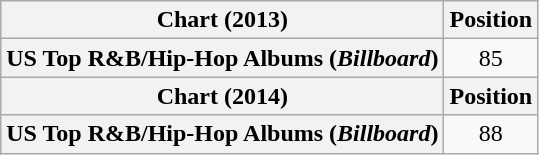<table class="wikitable plainrowheaders" style="text-align:center">
<tr>
<th scope="col">Chart (2013)</th>
<th scope="col">Position</th>
</tr>
<tr>
<th scope="row">US Top R&B/Hip-Hop Albums (<em>Billboard</em>)</th>
<td>85</td>
</tr>
<tr>
<th scope="col">Chart (2014)</th>
<th scope="col">Position</th>
</tr>
<tr>
<th scope="row">US Top R&B/Hip-Hop Albums (<em>Billboard</em>)</th>
<td>88</td>
</tr>
</table>
